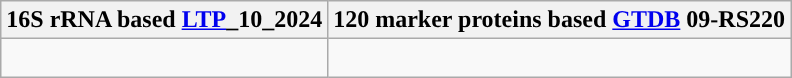<table class="wikitable">
<tr>
<th colspan=1>16S rRNA based <a href='#'>LTP</a>_10_2024</th>
<th colspan=1>120 marker proteins based <a href='#'>GTDB</a> 09-RS220</th>
</tr>
<tr>
<td style="vertical-align:top"><br></td>
<td><br></td>
</tr>
</table>
